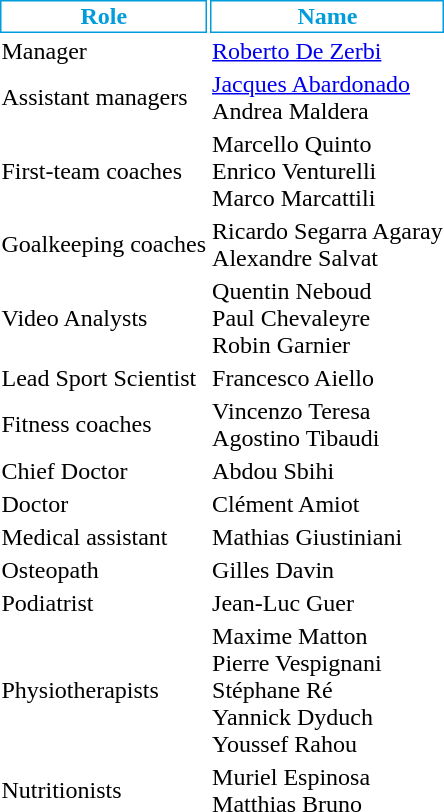<table class="toccolours">
<tr>
<th style="background:#FFFFFF;color:#009cdc;border:1px solid #009cdc;">Role</th>
<th style="background:#FFFFFF;color:#009cdc;border:1px solid #009cdc;">Name</th>
</tr>
<tr>
<td>Manager</td>
<td> <a href='#'>Roberto De Zerbi</a></td>
</tr>
<tr>
<td>Assistant managers</td>
<td> <a href='#'>Jacques Abardonado</a> <br>  Andrea Maldera</td>
</tr>
<tr>
<td>First-team coaches</td>
<td> Marcello Quinto <br>  Enrico Venturelli <br>  Marco Marcattili</td>
</tr>
<tr>
<td>Goalkeeping coaches</td>
<td> Ricardo Segarra Agaray <br>  Alexandre Salvat</td>
</tr>
<tr>
<td>Video Analysts</td>
<td> Quentin Neboud <br>  Paul Chevaleyre <br>  Robin Garnier</td>
</tr>
<tr>
<td>Lead Sport Scientist</td>
<td> Francesco Aiello</td>
</tr>
<tr>
<td>Fitness coaches</td>
<td> Vincenzo Teresa <br>  Agostino Tibaudi <br></td>
</tr>
<tr>
<td>Chief Doctor</td>
<td> Abdou Sbihi</td>
</tr>
<tr>
<td>Doctor</td>
<td> Clément Amiot</td>
</tr>
<tr>
<td>Medical assistant</td>
<td> Mathias Giustiniani</td>
</tr>
<tr>
<td>Osteopath</td>
<td> Gilles Davin</td>
</tr>
<tr>
<td>Podiatrist</td>
<td> Jean-Luc Guer</td>
</tr>
<tr>
<td>Physiotherapists</td>
<td> Maxime Matton <br>  Pierre Vespignani <br>  Stéphane Ré <br>  Yannick Dyduch <br>  Youssef Rahou</td>
</tr>
<tr>
<td>Nutritionists</td>
<td> Muriel Espinosa <br>  Matthias Bruno</td>
</tr>
</table>
